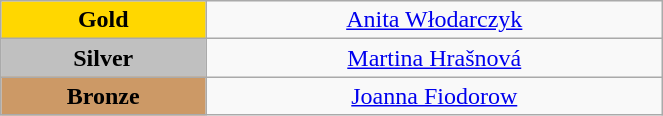<table class="wikitable" style=" text-align:center; " width="35%">
<tr>
<td bgcolor="gold"><strong>Gold</strong></td>
<td><a href='#'>Anita Włodarczyk</a><br>  <small><em></em></small></td>
</tr>
<tr>
<td bgcolor="silver"><strong>Silver</strong></td>
<td><a href='#'>Martina Hrašnová</a><br>  <small><em></em></small></td>
</tr>
<tr>
<td bgcolor="CC9966"><strong>Bronze</strong></td>
<td><a href='#'>Joanna Fiodorow</a><br>  <small><em></em></small></td>
</tr>
</table>
